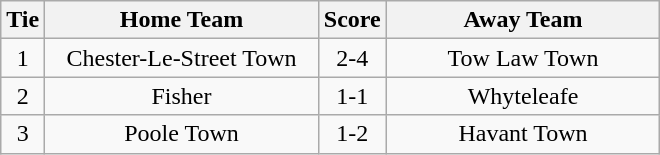<table class="wikitable" style="text-align:center;">
<tr>
<th width=20>Tie</th>
<th width=175>Home Team</th>
<th width=20>Score</th>
<th width=175>Away Team</th>
</tr>
<tr>
<td>1</td>
<td>Chester-Le-Street Town</td>
<td>2-4</td>
<td>Tow Law Town</td>
</tr>
<tr>
<td>2</td>
<td>Fisher</td>
<td>1-1</td>
<td>Whyteleafe</td>
</tr>
<tr>
<td>3</td>
<td>Poole Town</td>
<td>1-2</td>
<td>Havant Town</td>
</tr>
</table>
